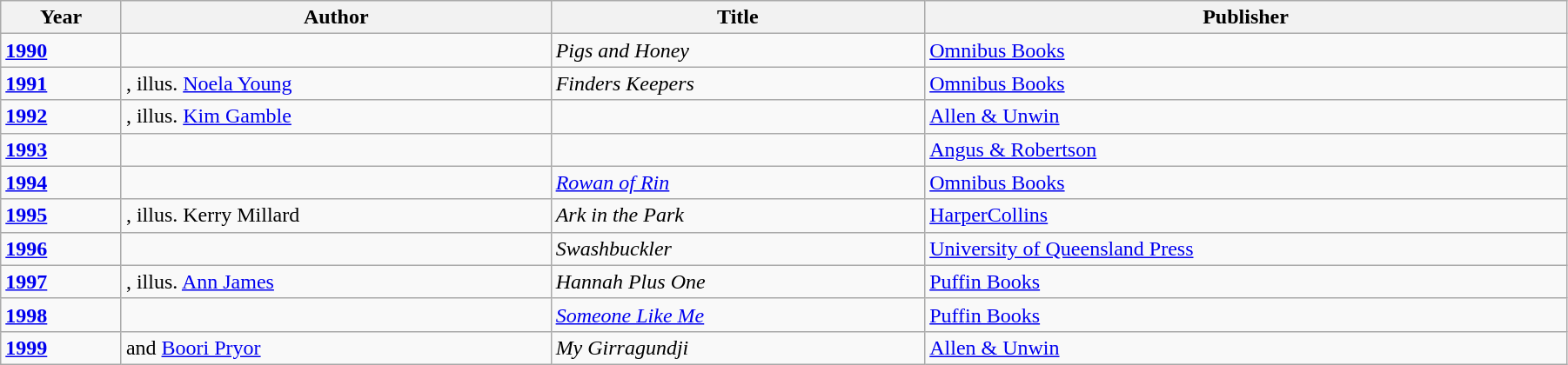<table class="wikitable sortable mw-collapsible" width="95%">
<tr>
<th>Year</th>
<th>Author</th>
<th>Title</th>
<th>Publisher</th>
</tr>
<tr>
<td><strong><a href='#'>1990</a></strong></td>
<td></td>
<td><em>Pigs and Honey</em></td>
<td><a href='#'>Omnibus Books</a></td>
</tr>
<tr>
<td><strong><a href='#'>1991</a></strong></td>
<td>, illus. <a href='#'>Noela Young</a></td>
<td><em>Finders Keepers</em></td>
<td><a href='#'>Omnibus Books</a></td>
</tr>
<tr>
<td><strong><a href='#'>1992</a></strong></td>
<td>, illus. <a href='#'>Kim Gamble</a></td>
<td><em></em></td>
<td><a href='#'>Allen & Unwin</a></td>
</tr>
<tr>
<td><strong><a href='#'>1993</a></strong></td>
<td></td>
<td><em></em></td>
<td><a href='#'>Angus & Robertson</a></td>
</tr>
<tr>
<td><strong><a href='#'>1994</a></strong></td>
<td></td>
<td><em><a href='#'>Rowan of Rin</a></em></td>
<td><a href='#'>Omnibus Books</a></td>
</tr>
<tr>
<td><strong><a href='#'>1995</a></strong></td>
<td>, illus. Kerry Millard</td>
<td><em>Ark in the Park</em></td>
<td><a href='#'>HarperCollins</a></td>
</tr>
<tr>
<td><strong><a href='#'>1996</a></strong></td>
<td></td>
<td><em>Swashbuckler</em></td>
<td><a href='#'>University of Queensland Press</a></td>
</tr>
<tr>
<td><strong><a href='#'>1997</a></strong></td>
<td>, illus. <a href='#'>Ann James</a></td>
<td><em>Hannah Plus One</em></td>
<td><a href='#'>Puffin Books</a></td>
</tr>
<tr>
<td><strong><a href='#'>1998</a></strong></td>
<td></td>
<td><em><a href='#'>Someone Like Me</a></em></td>
<td><a href='#'>Puffin Books</a></td>
</tr>
<tr>
<td><strong><a href='#'>1999</a></strong></td>
<td> and <a href='#'>Boori Pryor</a></td>
<td><em>My Girragundji</em></td>
<td><a href='#'>Allen & Unwin</a></td>
</tr>
</table>
